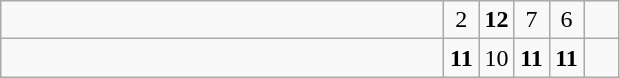<table class="wikitable">
<tr>
<td style="width:18em"></td>
<td align=center style="width:1em">2</td>
<td align=center style="width:1em"><strong>12</strong></td>
<td align=center style="width:1em">7</td>
<td align=center style="width:1em">6</td>
<td align=center style="width:1em"></td>
</tr>
<tr>
<td style="width:18em"></td>
<td align=center style="width:1em"><strong>11</strong></td>
<td align=center style="width:1em">10</td>
<td align=center style="width:1em"><strong>11</strong></td>
<td align=center style="width:1em"><strong>11</strong></td>
<td align=center style="width:1em"></td>
</tr>
</table>
